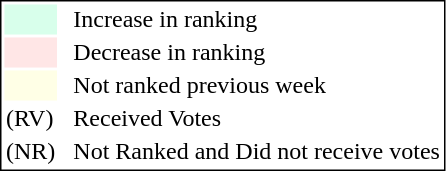<table style="border:1px solid black;">
<tr>
<td style="background:#D8FFEB; width:20px;"></td>
<td> </td>
<td>Increase in ranking</td>
</tr>
<tr>
<td style="background:#FFE6E6; width:20px;"></td>
<td> </td>
<td>Decrease in ranking</td>
</tr>
<tr>
<td style="background:#FFFFE6; width:20px;"></td>
<td> </td>
<td>Not ranked previous week</td>
</tr>
<tr>
<td>(RV)</td>
<td> </td>
<td>Received Votes</td>
</tr>
<tr>
<td>(NR)</td>
<td> </td>
<td>Not Ranked and Did not receive votes</td>
</tr>
</table>
